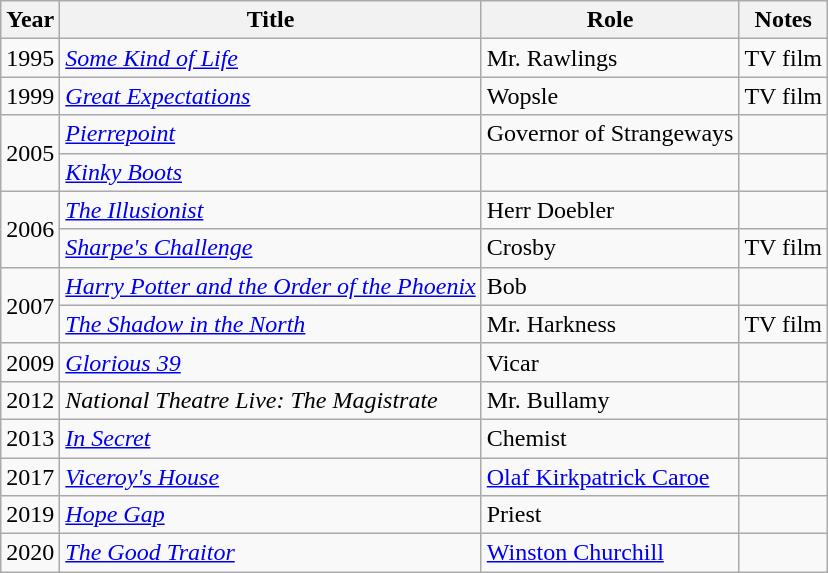<table class="wikitable sortable">
<tr>
<th>Year</th>
<th>Title</th>
<th>Role</th>
<th>Notes</th>
</tr>
<tr>
<td>1995</td>
<td><em><a href='#'>Some Kind of Life</a></em></td>
<td>Mr. Rawlings</td>
<td>TV film</td>
</tr>
<tr>
<td>1999</td>
<td><em><a href='#'>Great Expectations</a></em></td>
<td>Wopsle</td>
<td>TV film</td>
</tr>
<tr>
<td rowspan="2">2005</td>
<td><em><a href='#'>Pierrepoint</a></em></td>
<td>Governor of Strangeways</td>
<td></td>
</tr>
<tr>
<td><em><a href='#'>Kinky Boots</a></em></td>
<td></td>
<td></td>
</tr>
<tr>
<td rowspan="2">2006</td>
<td><em><a href='#'>The Illusionist</a></em></td>
<td>Herr Doebler</td>
<td></td>
</tr>
<tr>
<td><em><a href='#'>Sharpe's Challenge</a></em></td>
<td>Crosby</td>
<td>TV film</td>
</tr>
<tr>
<td rowspan="2">2007</td>
<td><em><a href='#'>Harry Potter and the Order of the Phoenix</a></em></td>
<td>Bob</td>
<td></td>
</tr>
<tr>
<td><em><a href='#'>The Shadow in the North</a></em></td>
<td>Mr. Harkness</td>
<td>TV film</td>
</tr>
<tr>
<td>2009</td>
<td><em><a href='#'>Glorious 39</a></em></td>
<td>Vicar</td>
<td></td>
</tr>
<tr>
<td>2012</td>
<td><em>National Theatre Live: The Magistrate</em></td>
<td>Mr. Bullamy</td>
<td></td>
</tr>
<tr>
<td>2013</td>
<td><em><a href='#'>In Secret</a></em></td>
<td>Chemist</td>
<td></td>
</tr>
<tr>
<td>2017</td>
<td><em><a href='#'>Viceroy's House</a></em></td>
<td><a href='#'>Olaf Kirkpatrick Caroe</a></td>
<td></td>
</tr>
<tr>
<td>2019</td>
<td><em><a href='#'>Hope Gap</a></em></td>
<td>Priest</td>
<td></td>
</tr>
<tr>
<td>2020</td>
<td><em><a href='#'>The Good Traitor</a></em></td>
<td><a href='#'>Winston Churchill</a></td>
<td></td>
</tr>
</table>
